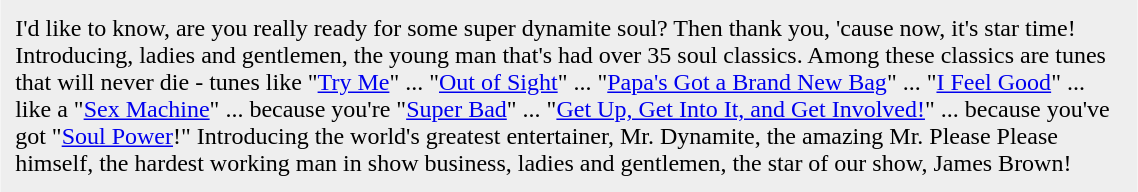<table border="0" cellpadding="10" cellspacing="0" style="margin:auto; width:60%; background:#eee;">
<tr>
<td>I'd like to know, are you really ready for some super dynamite soul? Then thank you, 'cause now, it's star time! Introducing, ladies and gentlemen, the young man that's had over 35 soul classics. Among these classics are tunes that will never die - tunes like "<a href='#'>Try Me</a>" ... "<a href='#'>Out of Sight</a>" ... "<a href='#'>Papa's Got a Brand New Bag</a>" ... "<a href='#'>I Feel Good</a>" ... like a "<a href='#'>Sex Machine</a>" ... because you're "<a href='#'>Super Bad</a>" ... "<a href='#'>Get Up, Get Into It, and Get Involved!</a>" ... because you've got "<a href='#'>Soul Power</a>!" Introducing the world's greatest entertainer, Mr. Dynamite, the amazing Mr. Please Please himself, the hardest working man in show business, ladies and gentlemen, the star of our show, James Brown!</td>
</tr>
</table>
